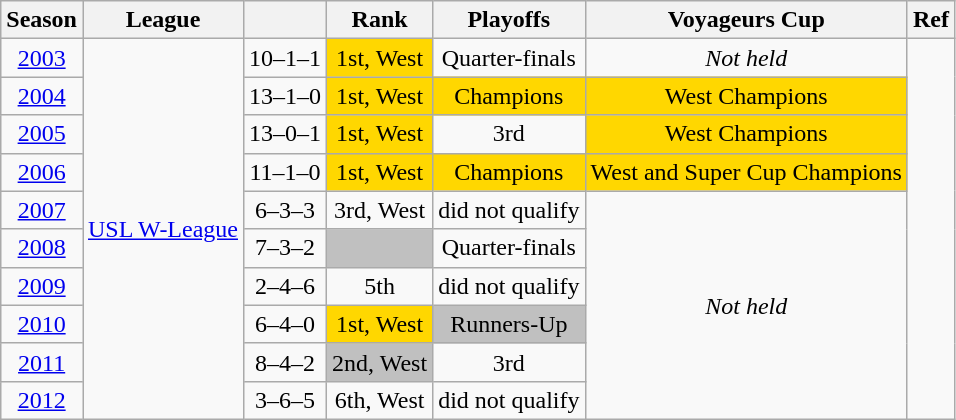<table class="wikitable" style="text-align: center;" style="width:60%">
<tr>
<th>Season</th>
<th>League</th>
<th></th>
<th>Rank</th>
<th>Playoffs</th>
<th>Voyageurs Cup</th>
<th>Ref</th>
</tr>
<tr>
<td><a href='#'>2003</a></td>
<td rowspan=10><a href='#'>USL W-League</a></td>
<td>10–1–1</td>
<td style="background:gold;">1st, West</td>
<td>Quarter-finals</td>
<td><em>Not held</em></td>
<td rowspan=10></td>
</tr>
<tr>
<td><a href='#'>2004</a></td>
<td>13–1–0</td>
<td style="background:gold;">1st, West</td>
<td style="background:gold;">Champions</td>
<td style="background:gold;">West Champions</td>
</tr>
<tr>
<td><a href='#'>2005</a></td>
<td>13–0–1</td>
<td style="background:gold;">1st, West</td>
<td>3rd</td>
<td style="background:gold;">West Champions</td>
</tr>
<tr>
<td><a href='#'>2006</a></td>
<td>11–1–0</td>
<td style="background:gold;">1st, West</td>
<td style="background:gold;">Champions</td>
<td style="background:gold;">West and Super Cup Champions</td>
</tr>
<tr>
<td><a href='#'>2007</a></td>
<td>6–3–3</td>
<td>3rd, West</td>
<td>did not qualify</td>
<td rowspan=6><em>Not held</em></td>
</tr>
<tr>
<td><a href='#'>2008</a></td>
<td>7–3–2</td>
<td style="background:silver;"></td>
<td>Quarter-finals</td>
</tr>
<tr>
<td><a href='#'>2009</a></td>
<td>2–4–6</td>
<td>5th</td>
<td>did not qualify</td>
</tr>
<tr>
<td><a href='#'>2010</a></td>
<td>6–4–0</td>
<td style="background:gold;">1st, West</td>
<td style="background:silver;">Runners-Up</td>
</tr>
<tr>
<td><a href='#'>2011</a></td>
<td>8–4–2</td>
<td style="background:silver;">2nd, West</td>
<td>3rd</td>
</tr>
<tr>
<td><a href='#'>2012</a></td>
<td>3–6–5</td>
<td>6th, West</td>
<td>did not qualify</td>
</tr>
</table>
